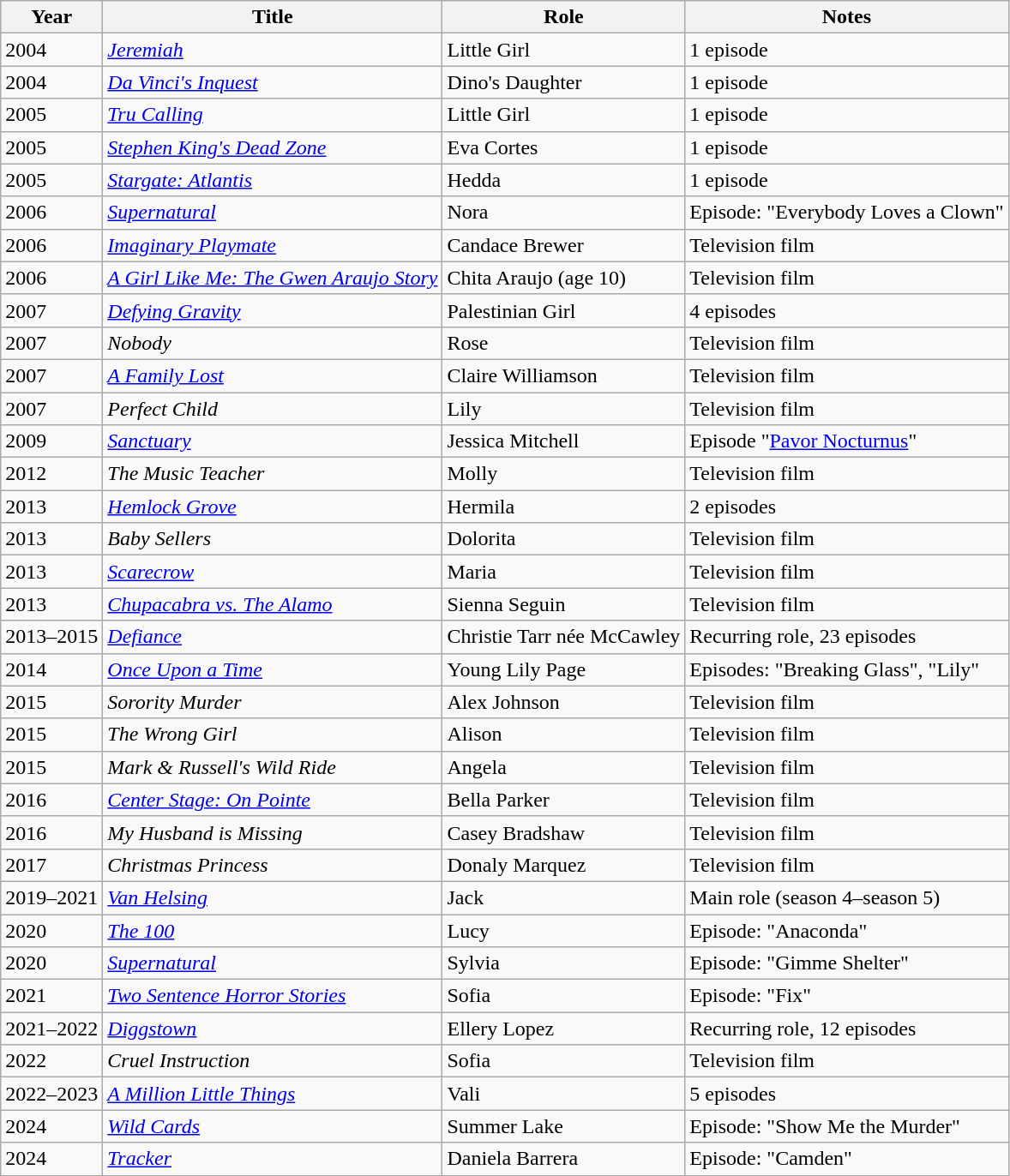<table class="wikitable sortable">
<tr>
<th>Year</th>
<th>Title</th>
<th>Role</th>
<th class="unsortable">Notes</th>
</tr>
<tr>
<td>2004</td>
<td><em><a href='#'>Jeremiah</a></em></td>
<td>Little Girl</td>
<td>1 episode</td>
</tr>
<tr>
<td>2004</td>
<td><em><a href='#'>Da Vinci's Inquest</a></em></td>
<td>Dino's Daughter</td>
<td>1 episode</td>
</tr>
<tr>
<td>2005</td>
<td><em><a href='#'>Tru Calling</a></em></td>
<td>Little Girl</td>
<td>1 episode</td>
</tr>
<tr>
<td>2005</td>
<td><em><a href='#'>Stephen King's Dead Zone</a></em></td>
<td>Eva Cortes</td>
<td>1 episode</td>
</tr>
<tr>
<td>2005</td>
<td><em><a href='#'>Stargate: Atlantis</a></em></td>
<td>Hedda</td>
<td>1 episode</td>
</tr>
<tr>
<td>2006</td>
<td><em><a href='#'>Supernatural</a></em></td>
<td>Nora</td>
<td>Episode: "Everybody Loves a Clown"</td>
</tr>
<tr>
<td>2006</td>
<td><em><a href='#'>Imaginary Playmate</a></em></td>
<td>Candace Brewer</td>
<td>Television film</td>
</tr>
<tr>
<td>2006</td>
<td data-sort-value="Girl Like Me: The Gwen Araujo Story, A"><em><a href='#'>A Girl Like Me: The Gwen Araujo Story</a></em></td>
<td>Chita Araujo (age 10)</td>
<td>Television film</td>
</tr>
<tr>
<td>2007</td>
<td><em><a href='#'>Defying Gravity</a></em></td>
<td>Palestinian Girl</td>
<td>4 episodes</td>
</tr>
<tr>
<td>2007</td>
<td><em>Nobody</em></td>
<td>Rose</td>
<td>Television film</td>
</tr>
<tr>
<td>2007</td>
<td data-sort-value="Family Lost, A"><em><a href='#'>A Family Lost</a></em></td>
<td>Claire Williamson</td>
<td>Television film</td>
</tr>
<tr>
<td>2007</td>
<td><em>Perfect Child</em></td>
<td>Lily</td>
<td>Television film</td>
</tr>
<tr>
<td>2009</td>
<td><em><a href='#'>Sanctuary</a></em></td>
<td>Jessica Mitchell</td>
<td>Episode "<a href='#'>Pavor Nocturnus</a>"</td>
</tr>
<tr>
<td>2012</td>
<td data-sort-value="Music Teacher, The"><em>The Music Teacher</em></td>
<td>Molly</td>
<td>Television film</td>
</tr>
<tr>
<td>2013</td>
<td><em><a href='#'>Hemlock Grove</a></em></td>
<td>Hermila</td>
<td>2 episodes</td>
</tr>
<tr>
<td>2013</td>
<td><em>Baby Sellers</em></td>
<td>Dolorita</td>
<td>Television film</td>
</tr>
<tr>
<td>2013</td>
<td><em><a href='#'>Scarecrow</a></em></td>
<td>Maria</td>
<td>Television film</td>
</tr>
<tr>
<td>2013</td>
<td><em><a href='#'>Chupacabra vs. The Alamo</a></em></td>
<td>Sienna Seguin</td>
<td>Television film</td>
</tr>
<tr>
<td>2013–2015</td>
<td><em><a href='#'>Defiance</a></em></td>
<td>Christie Tarr née McCawley</td>
<td>Recurring role, 23 episodes</td>
</tr>
<tr>
<td>2014</td>
<td><em><a href='#'>Once Upon a Time</a></em></td>
<td>Young Lily Page</td>
<td>Episodes: "Breaking Glass", "Lily"</td>
</tr>
<tr>
<td>2015</td>
<td><em>Sorority Murder</em></td>
<td>Alex Johnson</td>
<td>Television film</td>
</tr>
<tr>
<td>2015</td>
<td data-sort-value="Wrong Girl, The"><em>The Wrong Girl</em></td>
<td>Alison</td>
<td>Television film</td>
</tr>
<tr>
<td>2015</td>
<td><em>Mark & Russell's Wild Ride</em></td>
<td>Angela</td>
<td>Television film</td>
</tr>
<tr>
<td>2016</td>
<td><em><a href='#'>Center Stage: On Pointe</a></em></td>
<td>Bella Parker</td>
<td>Television film</td>
</tr>
<tr>
<td>2016</td>
<td><em>My Husband is Missing</em></td>
<td>Casey Bradshaw</td>
<td>Television film</td>
</tr>
<tr>
<td>2017</td>
<td><em>Christmas Princess</em></td>
<td>Donaly Marquez</td>
<td>Television film</td>
</tr>
<tr>
<td>2019–2021</td>
<td><em><a href='#'>Van Helsing</a></em></td>
<td>Jack</td>
<td>Main role (season 4–season 5)</td>
</tr>
<tr>
<td>2020</td>
<td data-sort-value="100, The"><a href='#'><em>The 100</em></a></td>
<td>Lucy</td>
<td>Episode: "Anaconda"</td>
</tr>
<tr>
<td>2020</td>
<td><em><a href='#'>Supernatural</a></em></td>
<td>Sylvia</td>
<td>Episode: "Gimme Shelter"</td>
</tr>
<tr>
<td>2021</td>
<td><em><a href='#'>Two Sentence Horror Stories</a></em></td>
<td>Sofia</td>
<td>Episode: "Fix"</td>
</tr>
<tr>
<td>2021–2022</td>
<td><em><a href='#'>Diggstown</a></em></td>
<td>Ellery Lopez</td>
<td>Recurring role, 12 episodes</td>
</tr>
<tr>
<td>2022</td>
<td><em>Cruel Instruction</em></td>
<td>Sofia</td>
<td>Television film</td>
</tr>
<tr>
<td>2022–2023</td>
<td><em><a href='#'>A Million Little Things</a></em></td>
<td>Vali</td>
<td>5 episodes</td>
</tr>
<tr>
<td>2024</td>
<td><em><a href='#'>Wild Cards</a></em></td>
<td>Summer Lake</td>
<td>Episode: "Show Me the Murder"</td>
</tr>
<tr>
<td>2024</td>
<td><a href='#'><em>Tracker</em></a></td>
<td>Daniela Barrera</td>
<td>Episode: "Camden"</td>
</tr>
</table>
